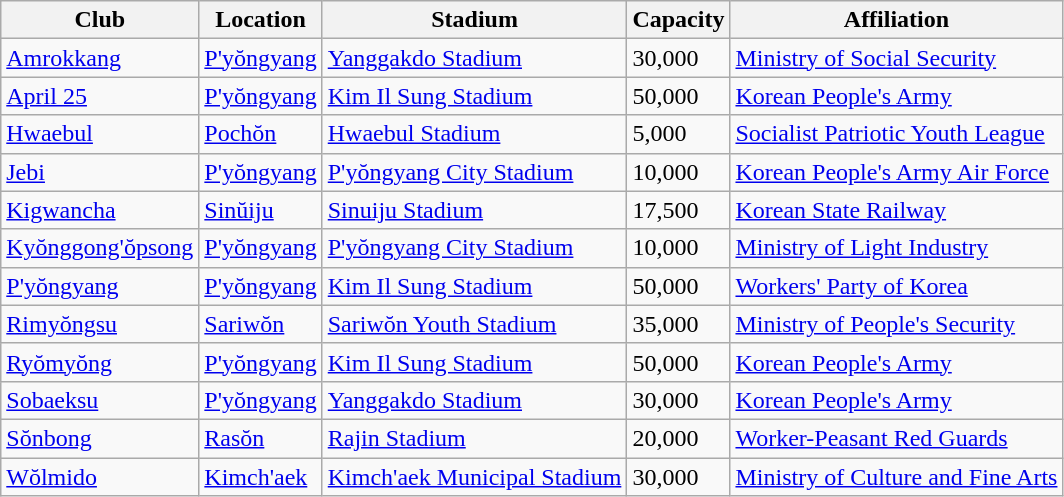<table class="wikitable sortable" style="text-align: center;">
<tr>
<th>Club</th>
<th>Location</th>
<th>Stadium</th>
<th>Capacity</th>
<th>Affiliation</th>
</tr>
<tr>
<td style="text-align:left;"><a href='#'>Amrokkang</a></td>
<td style="text-align:left;"><a href='#'>P'yŏngyang</a></td>
<td style="text-align:left;"><a href='#'>Yanggakdo Stadium</a></td>
<td style="text-align:left;">30,000</td>
<td style="text-align:left;"><a href='#'>Ministry of Social Security</a></td>
</tr>
<tr>
<td style="text-align:left;"><a href='#'>April 25</a></td>
<td style="text-align:left;"><a href='#'>P'yŏngyang</a></td>
<td style="text-align:left;"><a href='#'>Kim Il Sung Stadium</a></td>
<td style="text-align:left;">50,000</td>
<td style="text-align:left;"><a href='#'>Korean People's Army</a></td>
</tr>
<tr>
<td style="text-align:left;"><a href='#'>Hwaebul</a></td>
<td style="text-align:left;"><a href='#'>Pochŏn</a></td>
<td style="text-align:left;"><a href='#'>Hwaebul Stadium</a></td>
<td style="text-align:left;">5,000</td>
<td style="text-align:left;"><a href='#'>Socialist Patriotic Youth League</a></td>
</tr>
<tr>
<td style="text-align:left;"><a href='#'>Jebi</a></td>
<td style="text-align:left;"><a href='#'>P'yŏngyang</a></td>
<td style="text-align:left;"><a href='#'>P'yŏngyang City Stadium</a></td>
<td style="text-align:left;">10,000</td>
<td style="text-align:left;"><a href='#'>Korean People's Army Air Force</a></td>
</tr>
<tr>
<td style="text-align:left;"><a href='#'>Kigwancha</a></td>
<td style="text-align:left;"><a href='#'>Sinŭiju</a></td>
<td style="text-align:left;"><a href='#'>Sinuiju Stadium</a></td>
<td style="text-align:left;">17,500</td>
<td style="text-align:left;"><a href='#'>Korean State Railway</a></td>
</tr>
<tr>
<td style="text-align:left;"><a href='#'>Kyŏnggong'ŏpsong</a></td>
<td style="text-align:left;"><a href='#'>P'yŏngyang</a></td>
<td style="text-align:left;"><a href='#'>P'yŏngyang City Stadium</a></td>
<td style="text-align:left;">10,000</td>
<td style="text-align:left;"><a href='#'>Ministry of Light Industry</a></td>
</tr>
<tr>
<td style="text-align:left;"><a href='#'>P'yŏngyang</a></td>
<td style="text-align:left;"><a href='#'>P'yŏngyang</a></td>
<td style="text-align:left;"><a href='#'>Kim Il Sung Stadium</a></td>
<td style="text-align:left;">50,000</td>
<td style="text-align:left;"><a href='#'>Workers' Party of Korea</a></td>
</tr>
<tr>
<td style="text-align:left;"><a href='#'>Rimyŏngsu</a></td>
<td style="text-align:left;"><a href='#'>Sariwŏn</a></td>
<td style="text-align:left;"><a href='#'>Sariwŏn Youth Stadium</a></td>
<td style="text-align:left;">35,000</td>
<td style="text-align:left;"><a href='#'>Ministry of People's Security</a></td>
</tr>
<tr>
<td style="text-align:left;"><a href='#'>Ryŏmyŏng</a></td>
<td style="text-align:left;"><a href='#'>P'yŏngyang</a></td>
<td style="text-align:left;"><a href='#'>Kim Il Sung Stadium</a></td>
<td style="text-align:left;">50,000</td>
<td style="text-align:left;"><a href='#'>Korean People's Army</a></td>
</tr>
<tr>
<td style="text-align:left;"><a href='#'>Sobaeksu</a></td>
<td style="text-align:left;"><a href='#'>P'yŏngyang</a></td>
<td style="text-align:left;"><a href='#'>Yanggakdo Stadium</a></td>
<td style="text-align:left;">30,000</td>
<td style="text-align:left;"><a href='#'>Korean People's Army</a></td>
</tr>
<tr>
<td style="text-align:left;"><a href='#'>Sŏnbong</a></td>
<td style="text-align:left;"><a href='#'>Rasŏn</a></td>
<td style="text-align:left;"><a href='#'>Rajin Stadium</a></td>
<td style="text-align:left;">20,000</td>
<td style="text-align:left;"><a href='#'>Worker-Peasant Red Guards</a></td>
</tr>
<tr>
<td style="text-align:left;"><a href='#'>Wŏlmido</a></td>
<td style="text-align:left;"><a href='#'>Kimch'aek</a></td>
<td style="text-align:left;"><a href='#'>Kimch'aek Municipal Stadium</a></td>
<td style="text-align:left;">30,000</td>
<td style="text-align:left;"><a href='#'>Ministry of Culture and Fine Arts</a></td>
</tr>
</table>
